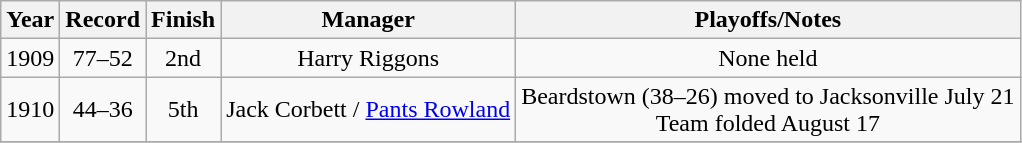<table class="wikitable" style="text-align:center">
<tr align=center>
<th>Year</th>
<th>Record</th>
<th>Finish</th>
<th>Manager</th>
<th>Playoffs/Notes</th>
</tr>
<tr align=center>
<td>1909</td>
<td>77–52</td>
<td>2nd</td>
<td>Harry Riggons</td>
<td>None held</td>
</tr>
<tr align=center>
<td>1910</td>
<td>44–36</td>
<td>5th</td>
<td>Jack Corbett / <a href='#'>Pants Rowland</a></td>
<td>Beardstown (38–26) moved to Jacksonville July 21<br>Team folded August 17</td>
</tr>
<tr align=center>
</tr>
</table>
